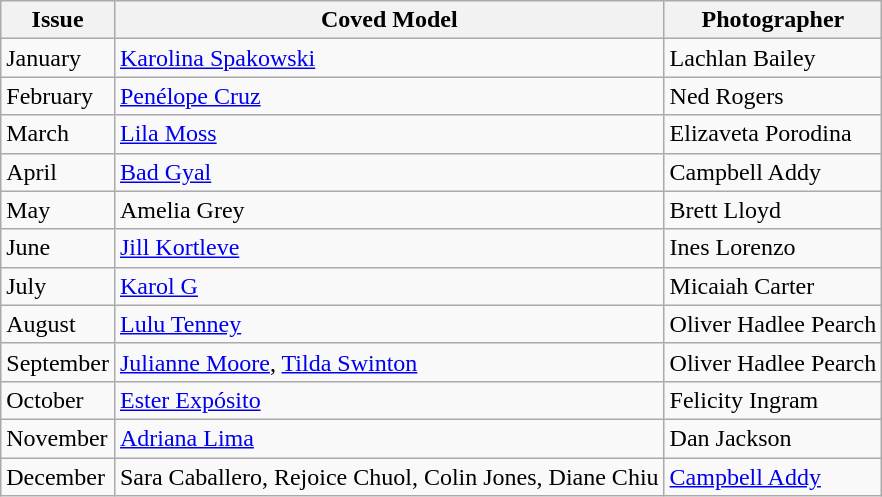<table class="wikitable">
<tr>
<th>Issue</th>
<th>Coved Model</th>
<th>Photographer</th>
</tr>
<tr>
<td>January</td>
<td><a href='#'>Karolina Spakowski</a></td>
<td>Lachlan Bailey</td>
</tr>
<tr>
<td>February</td>
<td><a href='#'>Penélope Cruz</a></td>
<td>Ned Rogers</td>
</tr>
<tr>
<td>March</td>
<td><a href='#'>Lila Moss</a></td>
<td>Elizaveta Porodina</td>
</tr>
<tr>
<td>April</td>
<td><a href='#'>Bad Gyal</a></td>
<td>Campbell Addy</td>
</tr>
<tr>
<td>May</td>
<td>Amelia Grey</td>
<td>Brett Lloyd</td>
</tr>
<tr>
<td>June</td>
<td><a href='#'>Jill Kortleve</a></td>
<td>Ines Lorenzo</td>
</tr>
<tr>
<td>July</td>
<td><a href='#'>Karol G</a></td>
<td>Micaiah Carter</td>
</tr>
<tr>
<td>August</td>
<td><a href='#'>Lulu Tenney</a></td>
<td>Oliver Hadlee Pearch</td>
</tr>
<tr>
<td>September</td>
<td><a href='#'>Julianne Moore</a>, <a href='#'>Tilda Swinton</a></td>
<td>Oliver Hadlee Pearch</td>
</tr>
<tr>
<td>October</td>
<td><a href='#'>Ester Expósito</a></td>
<td>Felicity Ingram</td>
</tr>
<tr>
<td>November</td>
<td><a href='#'>Adriana Lima</a></td>
<td>Dan Jackson</td>
</tr>
<tr>
<td>December</td>
<td>Sara Caballero, Rejoice Chuol, Colin Jones, Diane Chiu</td>
<td><a href='#'>Campbell Addy</a></td>
</tr>
</table>
